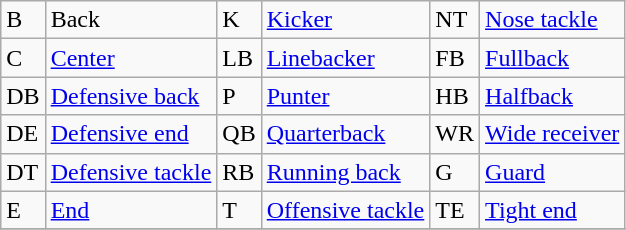<table class="wikitable">
<tr>
<td>B</td>
<td>Back</td>
<td>K</td>
<td><a href='#'>Kicker</a></td>
<td>NT</td>
<td><a href='#'>Nose tackle</a></td>
</tr>
<tr>
<td>C</td>
<td><a href='#'>Center</a></td>
<td>LB</td>
<td><a href='#'>Linebacker</a></td>
<td>FB</td>
<td><a href='#'>Fullback</a></td>
</tr>
<tr>
<td>DB</td>
<td><a href='#'>Defensive back</a></td>
<td>P</td>
<td><a href='#'>Punter</a></td>
<td>HB</td>
<td><a href='#'>Halfback</a></td>
</tr>
<tr>
<td>DE</td>
<td><a href='#'>Defensive end</a></td>
<td>QB</td>
<td><a href='#'>Quarterback</a></td>
<td>WR</td>
<td><a href='#'>Wide receiver</a></td>
</tr>
<tr>
<td>DT</td>
<td><a href='#'>Defensive tackle</a></td>
<td>RB</td>
<td><a href='#'>Running back</a></td>
<td>G</td>
<td><a href='#'>Guard</a></td>
</tr>
<tr>
<td>E</td>
<td><a href='#'>End</a></td>
<td>T</td>
<td><a href='#'>Offensive tackle</a></td>
<td>TE</td>
<td><a href='#'>Tight end</a></td>
</tr>
<tr>
</tr>
</table>
